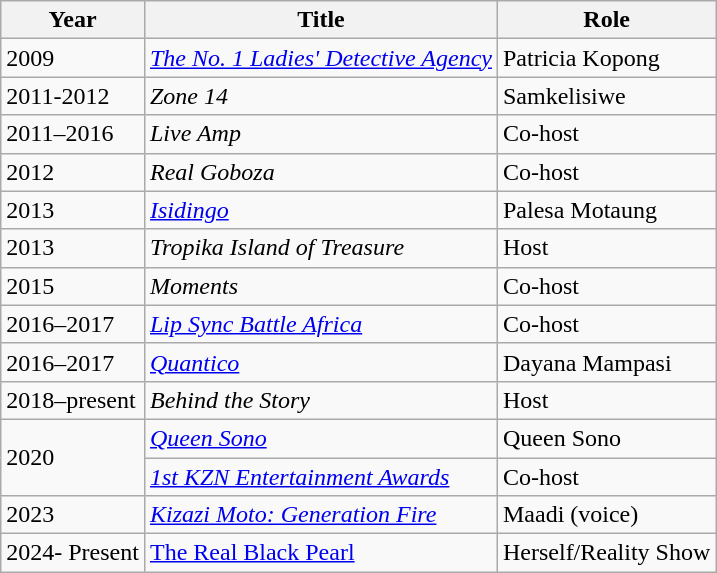<table class="wikitable sortable">
<tr>
<th>Year</th>
<th>Title</th>
<th>Role</th>
</tr>
<tr>
<td>2009</td>
<td><em><a href='#'>The No. 1 Ladies' Detective Agency</a></em></td>
<td>Patricia Kopong</td>
</tr>
<tr>
<td>2011-2012</td>
<td><em>Zone 14</em></td>
<td>Samkelisiwe</td>
</tr>
<tr>
<td>2011–2016</td>
<td><em>Live Amp</em></td>
<td>Co-host</td>
</tr>
<tr>
<td>2012</td>
<td><em>Real Goboza</em></td>
<td>Co-host</td>
</tr>
<tr>
<td>2013</td>
<td><em><a href='#'>Isidingo</a></em></td>
<td>Palesa Motaung</td>
</tr>
<tr>
<td>2013</td>
<td><em>Tropika Island of Treasure</em></td>
<td>Host</td>
</tr>
<tr>
<td>2015</td>
<td><em>Moments</em></td>
<td>Co-host</td>
</tr>
<tr>
<td>2016–2017</td>
<td><em><a href='#'>Lip Sync Battle Africa</a></em></td>
<td>Co-host</td>
</tr>
<tr>
<td>2016–2017</td>
<td><em><a href='#'>Quantico</a></em></td>
<td>Dayana Mampasi</td>
</tr>
<tr>
<td>2018–present</td>
<td><em>Behind the Story</em></td>
<td>Host</td>
</tr>
<tr>
<td rowspan ="2">2020</td>
<td><em><a href='#'>Queen Sono</a></em></td>
<td>Queen Sono</td>
</tr>
<tr>
<td><em><a href='#'>1st KZN Entertainment Awards</a></em></td>
<td>Co-host</td>
</tr>
<tr>
<td>2023</td>
<td><em><a href='#'>Kizazi Moto: Generation Fire</a></em></td>
<td>Maadi (voice)</td>
</tr>
<tr>
<td>2024- Present</td>
<td><a href='#'>The Real Black Pearl</a></td>
<td>Herself/Reality Show</td>
</tr>
</table>
